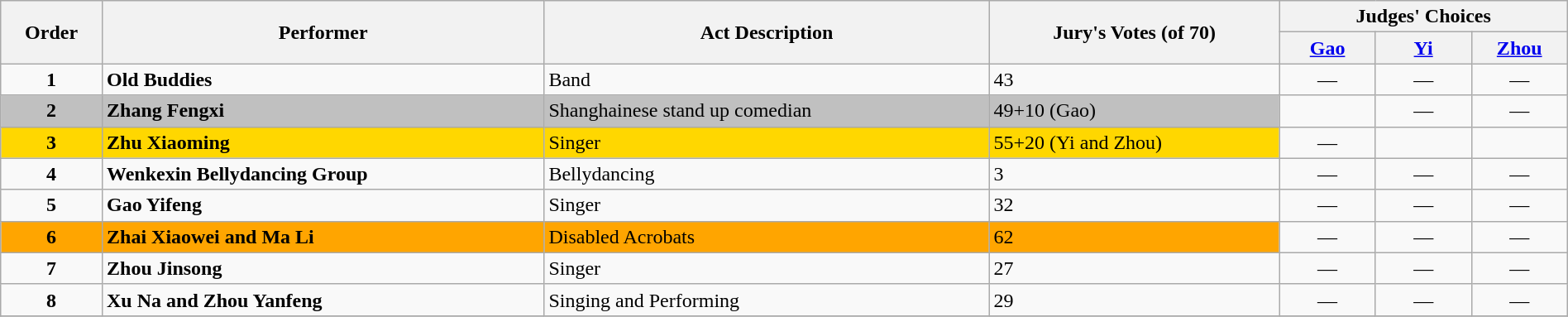<table class="wikitable" style="width:100%;">
<tr>
<th rowspan=2>Order</th>
<th rowspan=2>Performer</th>
<th rowspan=2>Act Description</th>
<th rowspan=2>Jury's Votes (of 70)</th>
<th colspan=3>Judges' Choices</th>
</tr>
<tr>
<th width="70"><a href='#'>Gao</a></th>
<th width="70"><a href='#'>Yi</a></th>
<th width="70"><a href='#'>Zhou</a></th>
</tr>
<tr>
<td align="center"><strong>1</strong></td>
<td><strong>Old Buddies</strong></td>
<td>Band</td>
<td>43</td>
<td align="center">—</td>
<td align="center">—</td>
<td align="center">—</td>
</tr>
<tr>
<td style="background: silver" align="center"><strong>2</strong></td>
<td style="background: silver"><strong>Zhang Fengxi</strong></td>
<td style="background: silver">Shanghainese stand up comedian</td>
<td style="background: silver">49+10 (Gao)</td>
<td align="center"></td>
<td align="center">—</td>
<td align="center">—</td>
</tr>
<tr>
<td style="background: gold" align="center"><strong>3</strong></td>
<td style="background: gold"><strong>Zhu Xiaoming</strong></td>
<td style="background: gold">Singer</td>
<td style="background: gold">55+20 (Yi and Zhou)</td>
<td align="center">—</td>
<td align="center"></td>
<td align="center"></td>
</tr>
<tr>
<td align="center"><strong>4</strong></td>
<td><strong>Wenkexin Bellydancing Group</strong></td>
<td>Bellydancing</td>
<td>3</td>
<td align="center">—</td>
<td align="center">—</td>
<td align="center">—</td>
</tr>
<tr>
<td align="center"><strong>5</strong></td>
<td><strong>Gao Yifeng</strong></td>
<td>Singer</td>
<td>32</td>
<td align="center">—</td>
<td align="center">—</td>
<td align="center">—</td>
</tr>
<tr>
<td style="background: orange" align="center"><strong>6</strong></td>
<td style="background: orange"><strong>Zhai Xiaowei and Ma Li</strong></td>
<td style="background: orange">Disabled Acrobats</td>
<td style="background: orange">62</td>
<td align="center">—</td>
<td align="center">—</td>
<td align="center">—</td>
</tr>
<tr>
<td align="center"><strong>7</strong></td>
<td><strong>Zhou Jinsong</strong></td>
<td>Singer</td>
<td>27</td>
<td align="center">—</td>
<td align="center">—</td>
<td align="center">—</td>
</tr>
<tr>
<td align="center"><strong>8</strong></td>
<td><strong>Xu Na and Zhou Yanfeng</strong></td>
<td>Singing and Performing</td>
<td>29</td>
<td align="center">—</td>
<td align="center">—</td>
<td align="center">—</td>
</tr>
<tr>
</tr>
</table>
